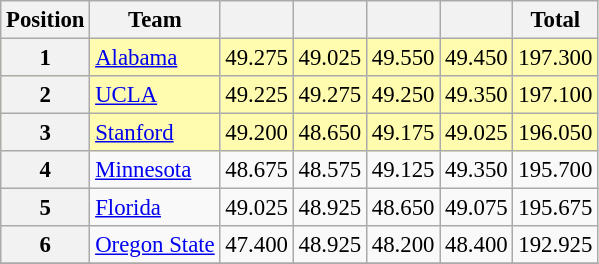<table class="wikitable sortable" style="text-align:center; font-size:95%">
<tr>
<th scope=col>Position</th>
<th scope=col>Team</th>
<th scope=col></th>
<th scope=col></th>
<th scope=col></th>
<th scope=col></th>
<th scope=col>Total</th>
</tr>
<tr bgcolor=fffcaf>
<th scope=row>1</th>
<td align=left><a href='#'>Alabama</a></td>
<td>49.275</td>
<td>49.025</td>
<td>49.550</td>
<td>49.450</td>
<td>197.300</td>
</tr>
<tr bgcolor=fffcaf>
<th scope=row>2</th>
<td align=left><a href='#'>UCLA</a></td>
<td>49.225</td>
<td>49.275</td>
<td>49.250</td>
<td>49.350</td>
<td>197.100</td>
</tr>
<tr bgcolor=fffcaf>
<th scope=row>3</th>
<td align=left><a href='#'>Stanford</a></td>
<td>49.200</td>
<td>48.650</td>
<td>49.175</td>
<td>49.025</td>
<td>196.050</td>
</tr>
<tr>
<th scope=row>4</th>
<td align=left><a href='#'>Minnesota</a></td>
<td>48.675</td>
<td>48.575</td>
<td>49.125</td>
<td>49.350</td>
<td>195.700</td>
</tr>
<tr>
<th scope=row>5</th>
<td align=left><a href='#'>Florida</a></td>
<td>49.025</td>
<td>48.925</td>
<td>48.650</td>
<td>49.075</td>
<td>195.675</td>
</tr>
<tr>
<th scope=row>6</th>
<td align=left><a href='#'>Oregon State</a></td>
<td>47.400</td>
<td>48.925</td>
<td>48.200</td>
<td>48.400</td>
<td>192.925</td>
</tr>
<tr>
</tr>
</table>
